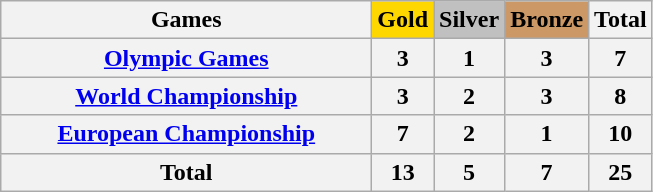<table class="wikitable sortable plainrowheaders" border="1" style="text-align:center;">
<tr>
<th scope="col" style="width:15em;">Games</th>
<th scope="col" style="background-color:gold; font-weight:bold;">Gold</th>
<th scope="col" style="background-color:silver; font-weight:bold;">Silver</th>
<th scope="col" style="background-color:#cc9966; font-weight:bold;">Bronze</th>
<th scope="col">Total</th>
</tr>
<tr>
<th align="center"><a href='#'>Olympic Games</a></th>
<th>3</th>
<th>1</th>
<th>3</th>
<th><strong>7</strong></th>
</tr>
<tr>
<th align="center"><a href='#'>World Championship</a></th>
<th>3</th>
<th>2</th>
<th>3</th>
<th><strong>8</strong></th>
</tr>
<tr>
<th align="center"><a href='#'>European Championship</a></th>
<th>7</th>
<th>2</th>
<th>1</th>
<th><strong>10</strong></th>
</tr>
<tr>
<th align="center">Total</th>
<th>13</th>
<th>5</th>
<th>7</th>
<th><strong>25</strong></th>
</tr>
</table>
